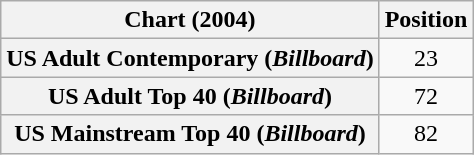<table class="wikitable sortable plainrowheaders" style="text-align:center">
<tr>
<th>Chart (2004)</th>
<th>Position</th>
</tr>
<tr>
<th scope="row">US Adult Contemporary (<em>Billboard</em>)</th>
<td>23</td>
</tr>
<tr>
<th scope="row">US Adult Top 40 (<em>Billboard</em>)</th>
<td>72</td>
</tr>
<tr>
<th scope="row">US Mainstream Top 40 (<em>Billboard</em>)</th>
<td>82</td>
</tr>
</table>
